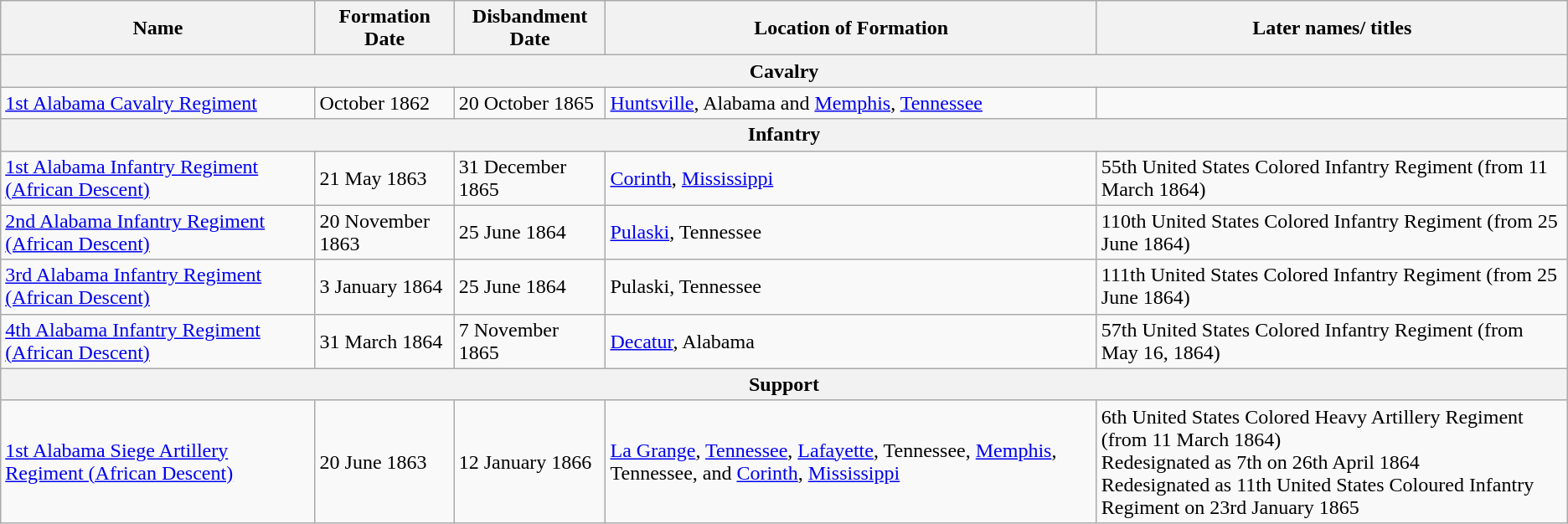<table class="wikitable">
<tr>
<th>Name</th>
<th>Formation Date</th>
<th>Disbandment Date</th>
<th>Location of Formation</th>
<th>Later names/ titles</th>
</tr>
<tr>
<th colspan="5">Cavalry</th>
</tr>
<tr>
<td><a href='#'>1st Alabama Cavalry Regiment</a></td>
<td>October 1862</td>
<td>20 October 1865</td>
<td><a href='#'>Huntsville</a>, Alabama and <a href='#'>Memphis</a>, <a href='#'>Tennessee</a></td>
<td></td>
</tr>
<tr>
<th colspan="5">Infantry</th>
</tr>
<tr>
<td><a href='#'>1st Alabama Infantry Regiment (African Descent)</a></td>
<td>21 May 1863</td>
<td>31 December 1865</td>
<td><a href='#'>Corinth</a>, <a href='#'>Mississippi</a></td>
<td>55th United States Colored Infantry Regiment (from 11 March 1864)</td>
</tr>
<tr>
<td><a href='#'>2nd Alabama Infantry Regiment (African Descent)</a></td>
<td>20 November 1863</td>
<td>25 June 1864</td>
<td><a href='#'>Pulaski</a>, Tennessee</td>
<td>110th United States Colored Infantry Regiment (from 25 June 1864)</td>
</tr>
<tr>
<td><a href='#'>3rd Alabama Infantry Regiment (African Descent)</a></td>
<td>3 January 1864</td>
<td>25 June 1864</td>
<td>Pulaski, Tennessee</td>
<td>111th United States Colored Infantry Regiment (from 25 June 1864)</td>
</tr>
<tr>
<td><a href='#'>4th Alabama Infantry Regiment (African Descent)</a></td>
<td>31 March 1864</td>
<td>7 November 1865</td>
<td><a href='#'>Decatur</a>, Alabama</td>
<td>57th United States Colored Infantry Regiment (from  May 16, 1864)</td>
</tr>
<tr>
<th colspan="5"><strong>Support</strong></th>
</tr>
<tr>
<td><a href='#'>1st Alabama Siege Artillery Regiment (African Descent)</a></td>
<td>20 June 1863</td>
<td>12 January 1866</td>
<td><a href='#'>La Grange</a>, <a href='#'>Tennessee</a>, <a href='#'>Lafayette</a>, Tennessee, <a href='#'>Memphis</a>, Tennessee, and <a href='#'>Corinth</a>, <a href='#'>Mississippi</a></td>
<td>6th United States Colored Heavy Artillery Regiment (from 11 March 1864)<br>Redesignated as 7th on 26th April 1864<br>Redesignated as 11th United States Coloured Infantry Regiment on 23rd January 1865</td>
</tr>
</table>
